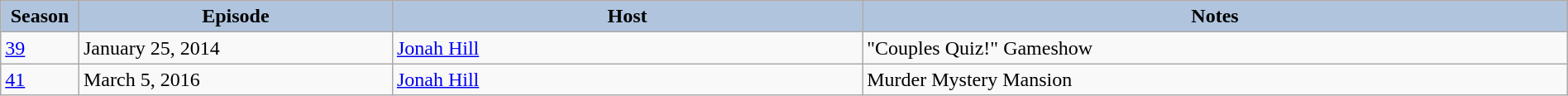<table class="wikitable" style="width:100%;">
<tr>
<th style="background:#B0C4DE;" width="5%">Season</th>
<th style="background:#B0C4DE;" width="20%">Episode</th>
<th style="background:#B0C4DE;" width="30%">Host</th>
<th style="background:#B0C4DE;" width="45%">Notes</th>
</tr>
<tr>
<td><a href='#'>39</a></td>
<td>January 25, 2014</td>
<td><a href='#'>Jonah Hill</a></td>
<td>"Couples Quiz!" Gameshow</td>
</tr>
<tr>
<td><a href='#'>41</a></td>
<td>March 5, 2016</td>
<td><a href='#'>Jonah Hill</a></td>
<td>Murder Mystery Mansion</td>
</tr>
</table>
